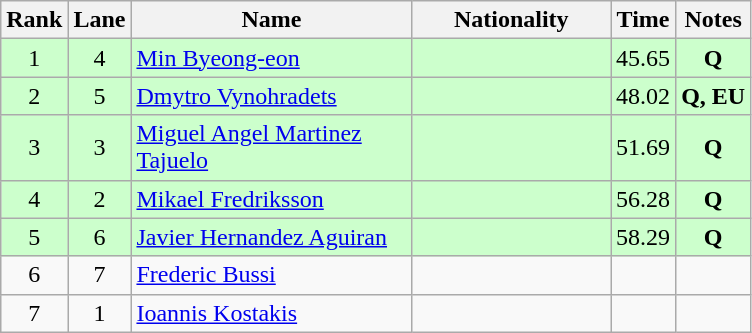<table class="wikitable sortable" style="text-align:center">
<tr>
<th>Rank</th>
<th>Lane</th>
<th style="width:180px">Name</th>
<th style="width:125px">Nationality</th>
<th>Time</th>
<th>Notes</th>
</tr>
<tr style="background:#cfc;">
<td>1</td>
<td>4</td>
<td style="text-align:left;"><a href='#'>Min Byeong-eon</a></td>
<td style="text-align:left;"></td>
<td>45.65</td>
<td><strong>Q</strong></td>
</tr>
<tr style="background:#cfc;">
<td>2</td>
<td>5</td>
<td style="text-align:left;"><a href='#'>Dmytro Vynohradets</a></td>
<td style="text-align:left;"></td>
<td>48.02</td>
<td><strong>Q, EU</strong></td>
</tr>
<tr style="background:#cfc;">
<td>3</td>
<td>3</td>
<td style="text-align:left;"><a href='#'>Miguel Angel Martinez Tajuelo</a></td>
<td style="text-align:left;"></td>
<td>51.69</td>
<td><strong>Q</strong></td>
</tr>
<tr style="background:#cfc;">
<td>4</td>
<td>2</td>
<td style="text-align:left;"><a href='#'>Mikael Fredriksson</a></td>
<td style="text-align:left;"></td>
<td>56.28</td>
<td><strong>Q</strong></td>
</tr>
<tr style="background:#cfc;">
<td>5</td>
<td>6</td>
<td style="text-align:left;"><a href='#'>Javier Hernandez Aguiran</a></td>
<td style="text-align:left;"></td>
<td>58.29</td>
<td><strong>Q</strong></td>
</tr>
<tr>
<td>6</td>
<td>7</td>
<td style="text-align:left;"><a href='#'>Frederic Bussi</a></td>
<td style="text-align:left;"></td>
<td></td>
<td></td>
</tr>
<tr>
<td>7</td>
<td>1</td>
<td style="text-align:left;"><a href='#'>Ioannis Kostakis</a></td>
<td style="text-align:left;"></td>
<td></td>
<td></td>
</tr>
</table>
